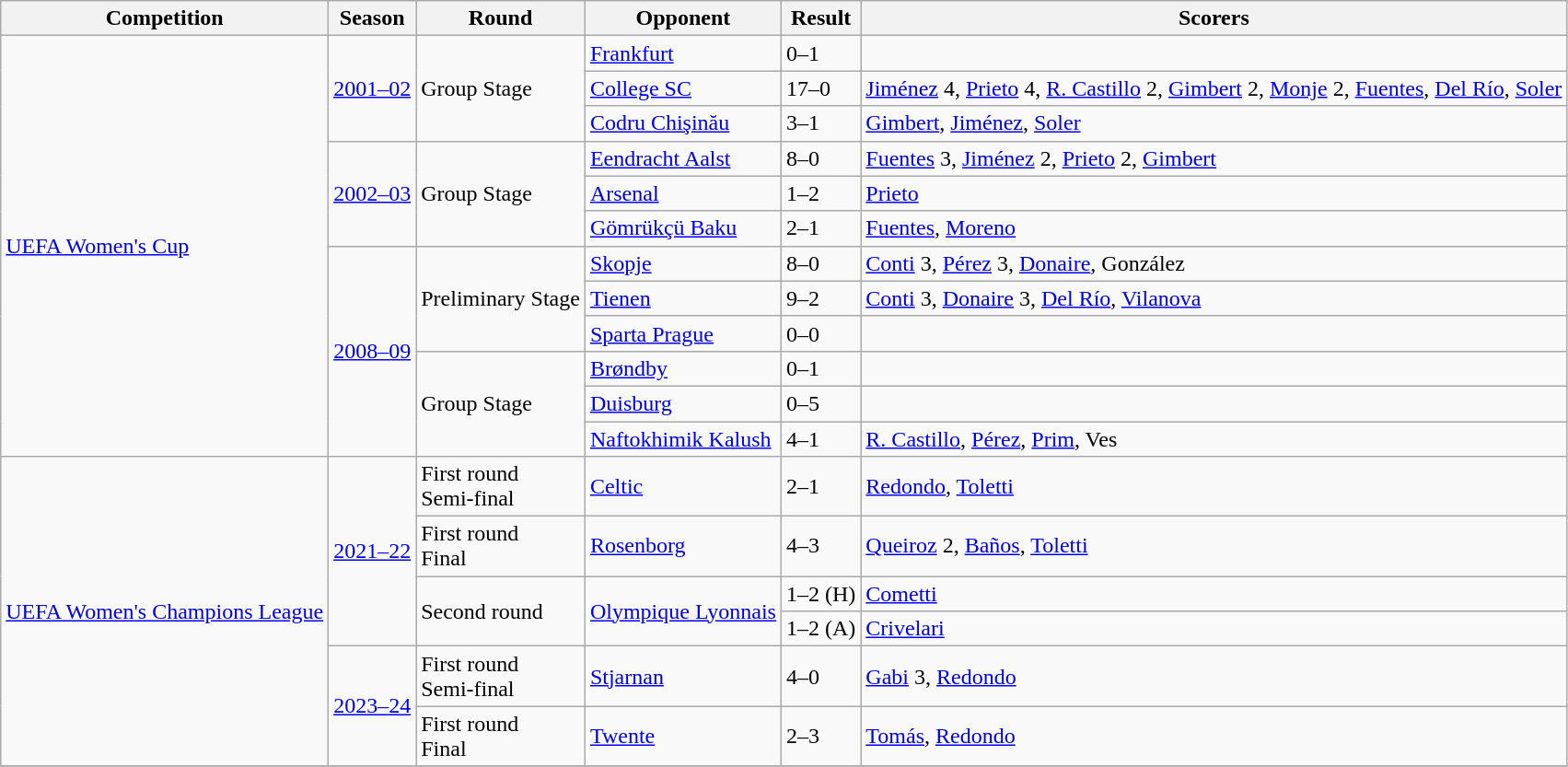<table class="wikitable">
<tr>
<th>Competition</th>
<th>Season</th>
<th>Round</th>
<th>Opponent</th>
<th>Result</th>
<th>Scorers</th>
</tr>
<tr>
<td rowspan=12><a href='#'>UEFA Women's Cup</a></td>
<td rowspan="3"><a href='#'>2001–02</a></td>
<td rowspan="3">Group Stage</td>
<td> <a href='#'>Frankfurt</a></td>
<td>0–1</td>
<td></td>
</tr>
<tr>
<td> <a href='#'>College SC</a></td>
<td>17–0</td>
<td><a href='#'>Jiménez</a> 4, <a href='#'>Prieto</a> 4, <a href='#'>R. Castillo</a> 2, <a href='#'>Gimbert</a> 2, <a href='#'>Monje</a> 2, <a href='#'>Fuentes</a>, <a href='#'>Del Río</a>, <a href='#'>Soler</a></td>
</tr>
<tr>
<td> <a href='#'>Codru Chişinău</a></td>
<td>3–1</td>
<td><a href='#'>Gimbert</a>, <a href='#'>Jiménez</a>, <a href='#'>Soler</a></td>
</tr>
<tr>
<td rowspan="3"><a href='#'>2002–03</a></td>
<td rowspan="3">Group Stage</td>
<td> <a href='#'>Eendracht Aalst</a></td>
<td>8–0</td>
<td><a href='#'>Fuentes</a> 3, <a href='#'>Jiménez</a> 2, <a href='#'>Prieto</a> 2, <a href='#'>Gimbert</a></td>
</tr>
<tr>
<td> <a href='#'>Arsenal</a></td>
<td>1–2</td>
<td><a href='#'>Prieto</a></td>
</tr>
<tr>
<td> <a href='#'>Gömrükçü Baku</a></td>
<td>2–1</td>
<td><a href='#'>Fuentes</a>, <a href='#'>Moreno</a></td>
</tr>
<tr>
<td rowspan="6"><a href='#'>2008–09</a></td>
<td rowspan="3">Preliminary Stage</td>
<td> <a href='#'>Skopje</a></td>
<td>8–0</td>
<td><a href='#'>Conti</a> 3, <a href='#'>Pérez</a> 3, <a href='#'>Donaire</a>, González</td>
</tr>
<tr>
<td> <a href='#'>Tienen</a></td>
<td>9–2</td>
<td><a href='#'>Conti</a> 3, <a href='#'>Donaire</a> 3, <a href='#'>Del Río</a>, <a href='#'>Vilanova</a></td>
</tr>
<tr>
<td> <a href='#'>Sparta Prague</a></td>
<td>0–0</td>
<td></td>
</tr>
<tr>
<td rowspan="3">Group Stage</td>
<td> <a href='#'>Brøndby</a></td>
<td>0–1</td>
<td></td>
</tr>
<tr>
<td> <a href='#'>Duisburg</a></td>
<td>0–5</td>
<td></td>
</tr>
<tr>
<td> <a href='#'>Naftokhimik Kalush</a></td>
<td>4–1</td>
<td><a href='#'>R. Castillo</a>, <a href='#'>Pérez</a>, <a href='#'>Prim</a>, Ves</td>
</tr>
<tr>
<td rowspan=6><a href='#'>UEFA Women's Champions League</a></td>
<td rowspan=4><a href='#'>2021–22</a></td>
<td>First round<br>Semi-final</td>
<td> <a href='#'>Celtic</a></td>
<td>2–1</td>
<td><a href='#'>Redondo</a>, <a href='#'>Toletti</a></td>
</tr>
<tr>
<td>First round<br>Final</td>
<td> <a href='#'>Rosenborg</a></td>
<td>4–3</td>
<td><a href='#'>Queiroz</a> 2, <a href='#'>Baños</a>, <a href='#'>Toletti</a></td>
</tr>
<tr>
<td rowspan=2>Second round</td>
<td rowspan=2> <a href='#'>Olympique Lyonnais</a></td>
<td>1–2 (H)</td>
<td><a href='#'>Cometti</a></td>
</tr>
<tr>
<td>1–2 (A)</td>
<td><a href='#'>Crivelari</a></td>
</tr>
<tr>
<td rowspan=2><a href='#'>2023–24</a></td>
<td>First round<br>Semi-final</td>
<td> <a href='#'>Stjarnan</a></td>
<td>4–0</td>
<td><a href='#'>Gabi</a> 3, <a href='#'>Redondo</a></td>
</tr>
<tr>
<td>First round<br>Final</td>
<td> <a href='#'>Twente</a></td>
<td>2–3</td>
<td><a href='#'>Tomás</a>, <a href='#'>Redondo</a></td>
</tr>
<tr>
</tr>
</table>
